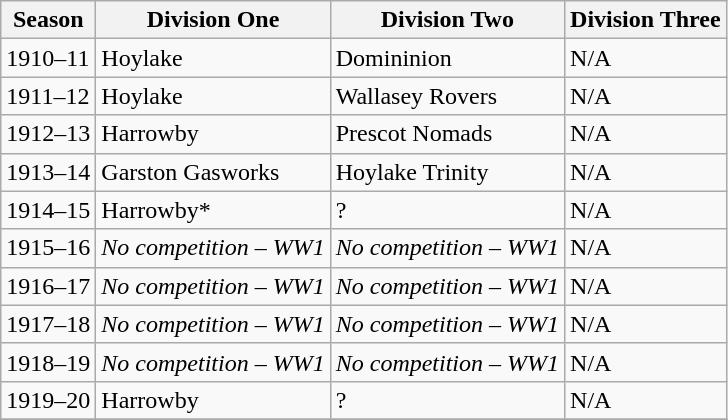<table class="wikitable">
<tr>
<th>Season</th>
<th>Division One</th>
<th>Division Two</th>
<th>Division Three</th>
</tr>
<tr>
<td>1910–11</td>
<td>Hoylake</td>
<td>Domininion</td>
<td>N/A</td>
</tr>
<tr>
<td>1911–12</td>
<td>Hoylake</td>
<td>Wallasey Rovers</td>
<td>N/A</td>
</tr>
<tr>
<td>1912–13</td>
<td>Harrowby</td>
<td>Prescot Nomads</td>
<td>N/A</td>
</tr>
<tr>
<td>1913–14</td>
<td>Garston Gasworks</td>
<td>Hoylake Trinity</td>
<td>N/A</td>
</tr>
<tr>
<td>1914–15</td>
<td>Harrowby*</td>
<td>?</td>
<td>N/A</td>
</tr>
<tr>
<td>1915–16</td>
<td><em>No competition – WW1</em></td>
<td><em>No competition – WW1</em></td>
<td>N/A</td>
</tr>
<tr>
<td>1916–17</td>
<td><em>No competition – WW1</em></td>
<td><em>No competition – WW1</em></td>
<td>N/A</td>
</tr>
<tr>
<td>1917–18</td>
<td><em>No competition – WW1</em></td>
<td><em>No competition – WW1</em></td>
<td>N/A</td>
</tr>
<tr>
<td>1918–19</td>
<td><em>No competition – WW1</em></td>
<td><em>No competition – WW1</em></td>
<td>N/A</td>
</tr>
<tr>
<td>1919–20</td>
<td>Harrowby</td>
<td>?</td>
<td>N/A</td>
</tr>
<tr>
</tr>
</table>
